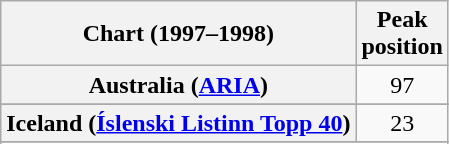<table class="wikitable sortable plainrowheaders" style="text-align:center">
<tr>
<th>Chart (1997–1998)</th>
<th>Peak<br>position</th>
</tr>
<tr>
<th scope="row">Australia (<a href='#'>ARIA</a>)</th>
<td>97</td>
</tr>
<tr>
</tr>
<tr>
</tr>
<tr>
</tr>
<tr>
<th scope="row">Iceland (<a href='#'>Íslenski Listinn Topp 40</a>)</th>
<td>23</td>
</tr>
<tr>
</tr>
<tr>
</tr>
<tr>
</tr>
<tr>
</tr>
<tr>
</tr>
<tr>
</tr>
</table>
